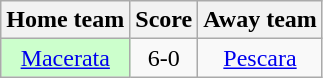<table class="wikitable" style="text-align: center">
<tr>
<th>Home team</th>
<th>Score</th>
<th>Away team</th>
</tr>
<tr>
<td bgcolor="ccffcc"><a href='#'>Macerata</a></td>
<td>6-0</td>
<td><a href='#'>Pescara</a></td>
</tr>
</table>
